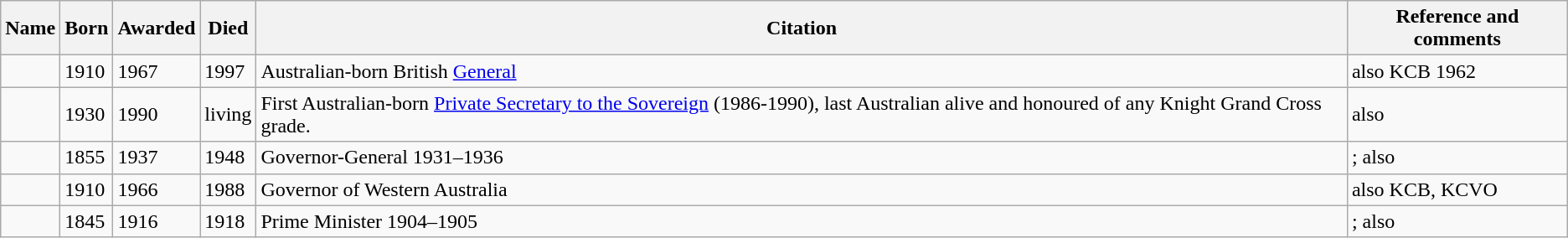<table class="wikitable sortable">
<tr>
<th>Name</th>
<th>Born</th>
<th>Awarded</th>
<th>Died</th>
<th>Citation</th>
<th>Reference and comments</th>
</tr>
<tr>
<td></td>
<td>1910</td>
<td>1967</td>
<td>1997</td>
<td>Australian-born British <a href='#'>General</a></td>
<td>also KCB 1962 </td>
</tr>
<tr>
<td></td>
<td>1930</td>
<td>1990</td>
<td>living</td>
<td>First Australian-born <a href='#'>Private Secretary to the Sovereign</a> (1986-1990), last Australian alive and honoured of any Knight Grand Cross grade.</td>
<td> also </td>
</tr>
<tr>
<td></td>
<td>1855</td>
<td>1937</td>
<td>1948</td>
<td>Governor-General 1931–1936</td>
<td>; also </td>
</tr>
<tr>
<td></td>
<td>1910</td>
<td>1966</td>
<td>1988</td>
<td>Governor of Western Australia</td>
<td>also KCB, KCVO</td>
</tr>
<tr>
<td></td>
<td>1845</td>
<td>1916</td>
<td>1918</td>
<td>Prime Minister 1904–1905</td>
<td>; also </td>
</tr>
</table>
